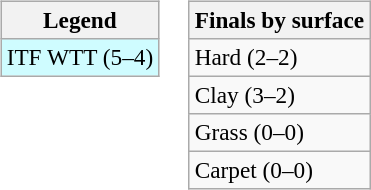<table>
<tr valign=top>
<td><br><table class=wikitable style=font-size:97%>
<tr>
<th>Legend</th>
</tr>
<tr bgcolor=cffcff>
<td>ITF WTT (5–4)</td>
</tr>
</table>
</td>
<td><br><table class=wikitable style=font-size:97%>
<tr>
<th>Finals by surface</th>
</tr>
<tr>
<td>Hard (2–2)</td>
</tr>
<tr>
<td>Clay (3–2)</td>
</tr>
<tr>
<td>Grass (0–0)</td>
</tr>
<tr>
<td>Carpet (0–0)</td>
</tr>
</table>
</td>
</tr>
</table>
